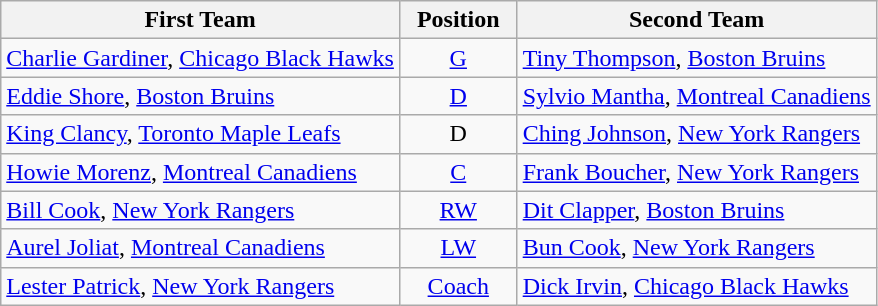<table class="wikitable">
<tr>
<th>First Team</th>
<th>  Position  </th>
<th>Second Team</th>
</tr>
<tr>
<td><a href='#'>Charlie Gardiner</a>, <a href='#'>Chicago Black Hawks</a></td>
<td align=center><a href='#'>G</a></td>
<td><a href='#'>Tiny Thompson</a>, <a href='#'>Boston Bruins</a></td>
</tr>
<tr>
<td><a href='#'>Eddie Shore</a>, <a href='#'>Boston Bruins</a></td>
<td align=center><a href='#'>D</a></td>
<td><a href='#'>Sylvio Mantha</a>, <a href='#'>Montreal Canadiens</a></td>
</tr>
<tr>
<td><a href='#'>King Clancy</a>, <a href='#'>Toronto Maple Leafs</a></td>
<td align=center>D</td>
<td><a href='#'>Ching Johnson</a>, <a href='#'>New York Rangers</a></td>
</tr>
<tr>
<td><a href='#'>Howie Morenz</a>, <a href='#'>Montreal Canadiens</a></td>
<td align=center><a href='#'>C</a></td>
<td><a href='#'>Frank Boucher</a>, <a href='#'>New York Rangers</a></td>
</tr>
<tr>
<td><a href='#'>Bill Cook</a>, <a href='#'>New York Rangers</a></td>
<td align=center><a href='#'>RW</a></td>
<td><a href='#'>Dit Clapper</a>, <a href='#'>Boston Bruins</a></td>
</tr>
<tr>
<td><a href='#'>Aurel Joliat</a>, <a href='#'>Montreal Canadiens</a></td>
<td align=center><a href='#'>LW</a></td>
<td><a href='#'>Bun Cook</a>, <a href='#'>New York Rangers</a></td>
</tr>
<tr>
<td><a href='#'>Lester Patrick</a>, <a href='#'>New York Rangers</a></td>
<td align=center><a href='#'>Coach</a></td>
<td><a href='#'>Dick Irvin</a>, <a href='#'>Chicago Black Hawks</a></td>
</tr>
</table>
